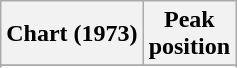<table class="wikitable sortable plainrowheaders" style="text-align:center">
<tr>
<th scope="col">Chart (1973)</th>
<th scope="col">Peak<br>position</th>
</tr>
<tr>
</tr>
<tr>
</tr>
</table>
